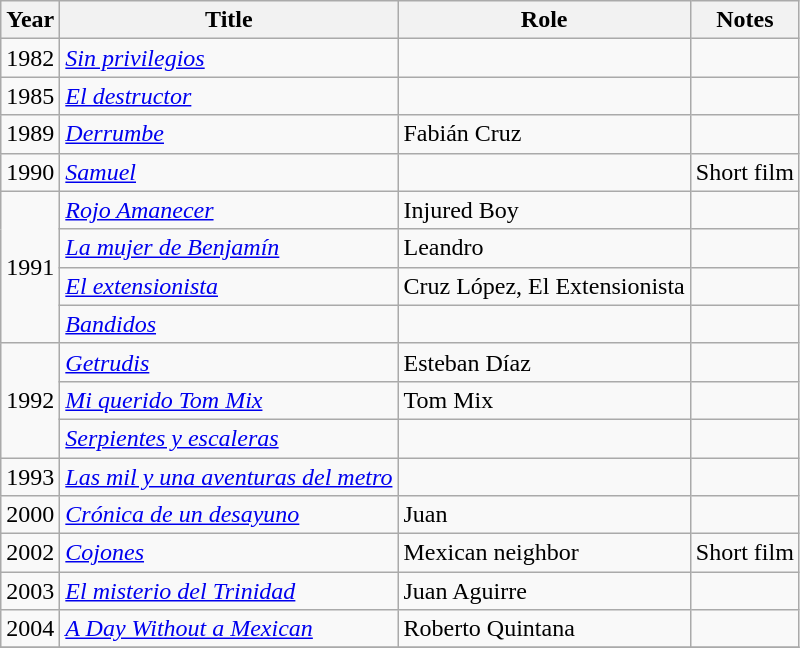<table class="wikitable sortable">
<tr>
<th scope="col">Year</th>
<th scope="col">Title</th>
<th scope="col">Role</th>
<th scope="col">Notes</th>
</tr>
<tr>
<td>1982</td>
<td><em><a href='#'>Sin privilegios</a></em></td>
<td></td>
<td></td>
</tr>
<tr>
<td>1985</td>
<td><em><a href='#'>El destructor</a></em></td>
<td></td>
<td></td>
</tr>
<tr>
<td>1989</td>
<td><em><a href='#'>Derrumbe</a></em></td>
<td>Fabián Cruz</td>
<td></td>
</tr>
<tr>
<td>1990</td>
<td><em><a href='#'>Samuel</a></em></td>
<td></td>
<td>Short film</td>
</tr>
<tr>
<td rowspan="4">1991</td>
<td><em><a href='#'>Rojo Amanecer</a></em></td>
<td>Injured Boy</td>
<td></td>
</tr>
<tr>
<td><em><a href='#'>La mujer de Benjamín</a></em></td>
<td>Leandro</td>
<td></td>
</tr>
<tr>
<td><em><a href='#'>El extensionista</a></em></td>
<td>Cruz López, El Extensionista</td>
<td></td>
</tr>
<tr>
<td><em><a href='#'>Bandidos</a></em></td>
<td></td>
<td></td>
</tr>
<tr>
<td rowspan="3">1992</td>
<td><em><a href='#'>Getrudis</a></em></td>
<td>Esteban Díaz</td>
<td></td>
</tr>
<tr>
<td><em><a href='#'>Mi querido Tom Mix</a></em></td>
<td>Tom Mix</td>
<td></td>
</tr>
<tr>
<td><em><a href='#'>Serpientes y escaleras</a></em></td>
<td></td>
<td></td>
</tr>
<tr>
<td>1993</td>
<td><em><a href='#'>Las mil y una aventuras del metro</a></em></td>
<td></td>
<td></td>
</tr>
<tr>
<td>2000</td>
<td><em><a href='#'>Crónica de un desayuno</a></em></td>
<td>Juan</td>
<td></td>
</tr>
<tr>
<td>2002</td>
<td><em><a href='#'>Cojones</a></em></td>
<td>Mexican neighbor</td>
<td>Short film</td>
</tr>
<tr>
<td>2003</td>
<td><em><a href='#'>El misterio del Trinidad</a></em></td>
<td>Juan Aguirre</td>
<td></td>
</tr>
<tr>
<td>2004</td>
<td><em><a href='#'>A Day Without a Mexican</a></em></td>
<td>Roberto Quintana</td>
<td></td>
</tr>
<tr>
</tr>
</table>
